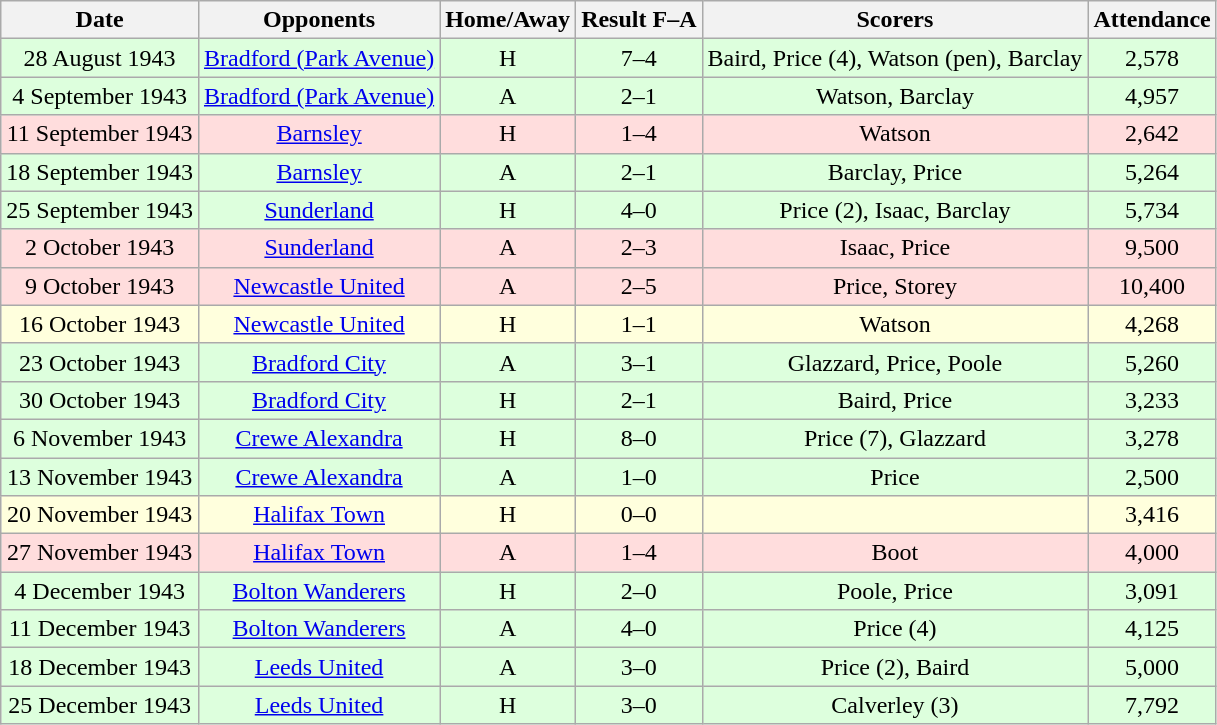<table class="wikitable" style="text-align:center;">
<tr>
<th scope="col">Date</th>
<th scope="col">Opponents</th>
<th scope="col">Home/Away</th>
<th scope="col">Result F–A</th>
<th scope="col">Scorers</th>
<th scope="col">Attendance</th>
</tr>
<tr style="background: #ddffdd">
<td>28 August 1943</td>
<td><a href='#'>Bradford (Park Avenue)</a></td>
<td>H</td>
<td>7–4</td>
<td>Baird, Price (4), Watson (pen), Barclay</td>
<td>2,578</td>
</tr>
<tr style="background: #ddffdd">
<td>4 September 1943</td>
<td><a href='#'>Bradford (Park Avenue)</a></td>
<td>A</td>
<td>2–1</td>
<td>Watson, Barclay</td>
<td>4,957</td>
</tr>
<tr style="background: #ffdddd">
<td>11 September 1943</td>
<td><a href='#'>Barnsley</a></td>
<td>H</td>
<td>1–4</td>
<td>Watson</td>
<td>2,642</td>
</tr>
<tr style="background: #ddffdd">
<td>18 September 1943</td>
<td><a href='#'>Barnsley</a></td>
<td>A</td>
<td>2–1</td>
<td>Barclay, Price</td>
<td>5,264</td>
</tr>
<tr style="background: #ddffdd">
<td>25 September 1943</td>
<td><a href='#'>Sunderland</a></td>
<td>H</td>
<td>4–0</td>
<td>Price (2), Isaac, Barclay</td>
<td>5,734</td>
</tr>
<tr style="background: #ffdddd">
<td>2 October 1943</td>
<td><a href='#'>Sunderland</a></td>
<td>A</td>
<td>2–3</td>
<td>Isaac, Price</td>
<td>9,500</td>
</tr>
<tr style="background: #ffdddd">
<td>9 October 1943</td>
<td><a href='#'>Newcastle United</a></td>
<td>A</td>
<td>2–5</td>
<td>Price, Storey</td>
<td>10,400</td>
</tr>
<tr style="background: #ffffdd">
<td>16 October 1943</td>
<td><a href='#'>Newcastle United</a></td>
<td>H</td>
<td>1–1</td>
<td>Watson</td>
<td>4,268</td>
</tr>
<tr style="background: #ddffdd">
<td>23 October 1943</td>
<td><a href='#'>Bradford City</a></td>
<td>A</td>
<td>3–1</td>
<td>Glazzard, Price, Poole</td>
<td>5,260</td>
</tr>
<tr style="background: #ddffdd">
<td>30 October 1943</td>
<td><a href='#'>Bradford City</a></td>
<td>H</td>
<td>2–1</td>
<td>Baird, Price</td>
<td>3,233</td>
</tr>
<tr style="background: #ddffdd">
<td>6 November 1943</td>
<td><a href='#'>Crewe Alexandra</a></td>
<td>H</td>
<td>8–0</td>
<td>Price (7), Glazzard</td>
<td>3,278</td>
</tr>
<tr style="background: #ddffdd">
<td>13 November 1943</td>
<td><a href='#'>Crewe Alexandra</a></td>
<td>A</td>
<td>1–0</td>
<td>Price</td>
<td>2,500</td>
</tr>
<tr style="background: #ffffdd">
<td>20 November 1943</td>
<td><a href='#'>Halifax Town</a></td>
<td>H</td>
<td>0–0</td>
<td></td>
<td>3,416</td>
</tr>
<tr style="background: #ffdddd">
<td>27 November 1943</td>
<td><a href='#'>Halifax Town</a></td>
<td>A</td>
<td>1–4</td>
<td>Boot</td>
<td>4,000</td>
</tr>
<tr style="background: #ddffdd">
<td>4 December 1943</td>
<td><a href='#'>Bolton Wanderers</a></td>
<td>H</td>
<td>2–0</td>
<td>Poole, Price</td>
<td>3,091</td>
</tr>
<tr style="background: #ddffdd">
<td>11 December 1943</td>
<td><a href='#'>Bolton Wanderers</a></td>
<td>A</td>
<td>4–0</td>
<td>Price (4)</td>
<td>4,125</td>
</tr>
<tr style="background: #ddffdd">
<td>18 December 1943</td>
<td><a href='#'>Leeds United</a></td>
<td>A</td>
<td>3–0</td>
<td>Price (2), Baird</td>
<td>5,000</td>
</tr>
<tr style="background: #ddffdd">
<td>25 December 1943</td>
<td><a href='#'>Leeds United</a></td>
<td>H</td>
<td>3–0</td>
<td>Calverley (3)</td>
<td>7,792</td>
</tr>
</table>
